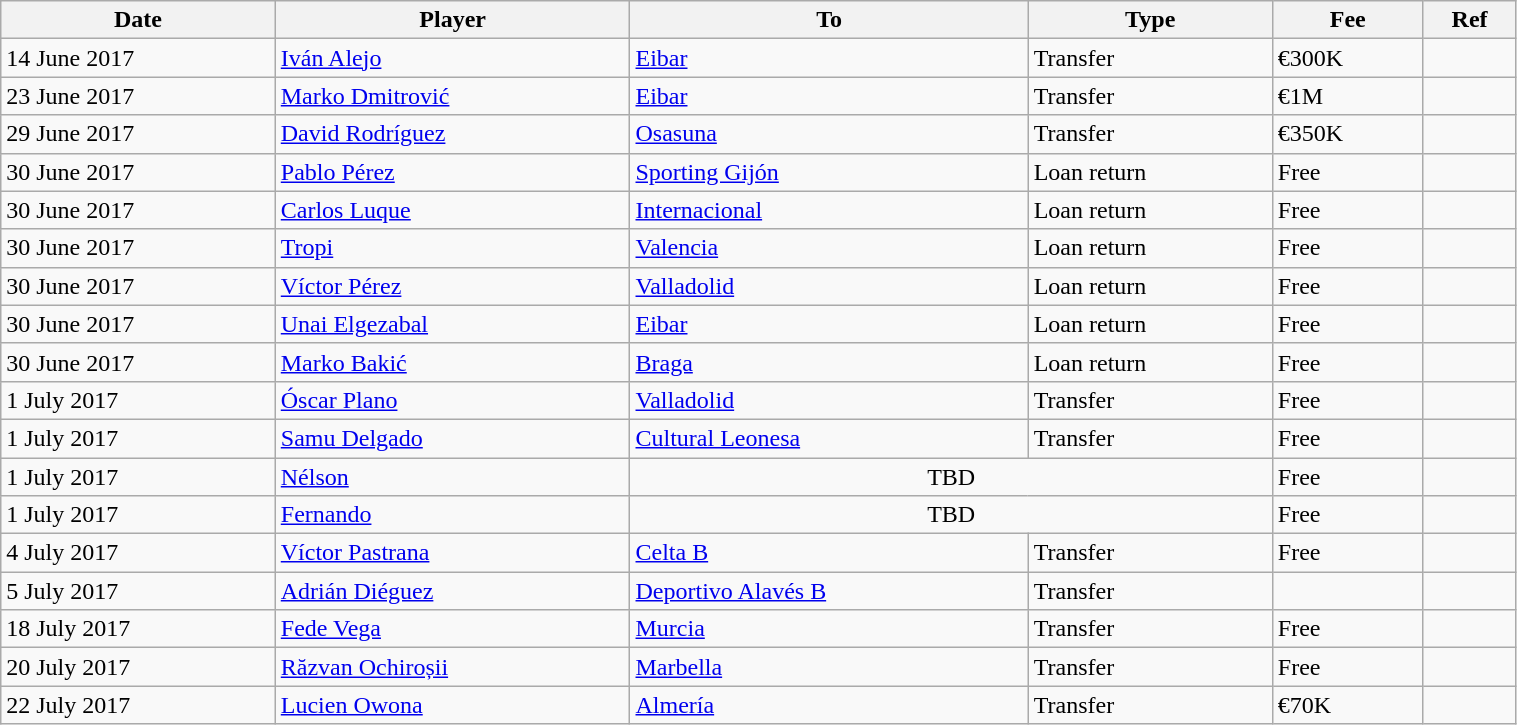<table class="wikitable" style="width:80%;">
<tr>
<th><strong>Date</strong></th>
<th><strong>Player</strong></th>
<th><strong>To</strong></th>
<th><strong>Type</strong></th>
<th><strong>Fee</strong></th>
<th><strong>Ref</strong></th>
</tr>
<tr>
<td>14 June 2017</td>
<td> <a href='#'>Iván Alejo</a></td>
<td> <a href='#'>Eibar</a></td>
<td>Transfer</td>
<td>€300K</td>
<td></td>
</tr>
<tr>
<td>23 June 2017</td>
<td> <a href='#'>Marko Dmitrović</a></td>
<td> <a href='#'>Eibar</a></td>
<td>Transfer</td>
<td>€1M</td>
<td></td>
</tr>
<tr>
<td>29 June 2017</td>
<td> <a href='#'>David Rodríguez</a></td>
<td> <a href='#'>Osasuna</a></td>
<td>Transfer</td>
<td>€350K</td>
<td></td>
</tr>
<tr>
<td>30 June 2017</td>
<td> <a href='#'>Pablo Pérez</a></td>
<td> <a href='#'>Sporting Gijón</a></td>
<td>Loan return</td>
<td>Free</td>
<td></td>
</tr>
<tr>
<td>30 June 2017</td>
<td> <a href='#'>Carlos Luque</a></td>
<td> <a href='#'>Internacional</a></td>
<td>Loan return</td>
<td>Free</td>
<td></td>
</tr>
<tr>
<td>30 June 2017</td>
<td> <a href='#'>Tropi</a></td>
<td> <a href='#'>Valencia</a></td>
<td>Loan return</td>
<td>Free</td>
<td></td>
</tr>
<tr>
<td>30 June 2017</td>
<td> <a href='#'>Víctor Pérez</a></td>
<td> <a href='#'>Valladolid</a></td>
<td>Loan return</td>
<td>Free</td>
<td></td>
</tr>
<tr>
<td>30 June 2017</td>
<td> <a href='#'>Unai Elgezabal</a></td>
<td> <a href='#'>Eibar</a></td>
<td>Loan return</td>
<td>Free</td>
<td></td>
</tr>
<tr>
<td>30 June 2017</td>
<td> <a href='#'>Marko Bakić</a></td>
<td> <a href='#'>Braga</a></td>
<td>Loan return</td>
<td>Free</td>
<td></td>
</tr>
<tr>
<td>1 July 2017</td>
<td> <a href='#'>Óscar Plano</a></td>
<td> <a href='#'>Valladolid</a></td>
<td>Transfer</td>
<td>Free</td>
<td></td>
</tr>
<tr>
<td>1 July 2017</td>
<td> <a href='#'>Samu Delgado</a></td>
<td> <a href='#'>Cultural Leonesa</a></td>
<td>Transfer</td>
<td>Free</td>
<td></td>
</tr>
<tr>
<td>1 July 2017</td>
<td> <a href='#'>Nélson</a></td>
<td colspan=2 align=center>TBD</td>
<td>Free</td>
<td></td>
</tr>
<tr>
<td>1 July 2017</td>
<td> <a href='#'>Fernando</a></td>
<td colspan=2 align=center>TBD</td>
<td>Free</td>
<td></td>
</tr>
<tr>
<td>4 July 2017</td>
<td> <a href='#'>Víctor Pastrana</a></td>
<td> <a href='#'>Celta B</a></td>
<td>Transfer</td>
<td>Free</td>
<td></td>
</tr>
<tr>
<td>5 July 2017</td>
<td> <a href='#'>Adrián Diéguez</a></td>
<td> <a href='#'>Deportivo Alavés B</a></td>
<td>Transfer</td>
<td></td>
<td></td>
</tr>
<tr>
<td>18 July 2017</td>
<td> <a href='#'>Fede Vega</a></td>
<td> <a href='#'>Murcia</a></td>
<td>Transfer</td>
<td>Free</td>
<td></td>
</tr>
<tr>
<td>20 July 2017</td>
<td> <a href='#'>Răzvan Ochiroșii</a></td>
<td> <a href='#'>Marbella</a></td>
<td>Transfer</td>
<td>Free</td>
<td></td>
</tr>
<tr>
<td>22 July 2017</td>
<td> <a href='#'>Lucien Owona</a></td>
<td> <a href='#'>Almería</a></td>
<td>Transfer</td>
<td>€70K</td>
<td></td>
</tr>
</table>
